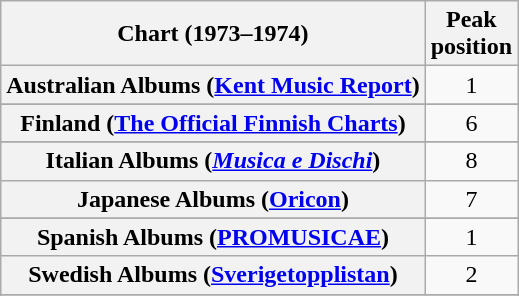<table class="wikitable sortable plainrowheaders">
<tr>
<th>Chart (1973–1974)</th>
<th>Peak<br>position</th>
</tr>
<tr>
<th scope="row">Australian Albums (<a href='#'>Kent Music Report</a>)</th>
<td align="center">1</td>
</tr>
<tr>
</tr>
<tr>
</tr>
<tr>
</tr>
<tr>
<th scope="row">Finland (<a href='#'>The Official Finnish Charts</a>)</th>
<td align="center">6</td>
</tr>
<tr>
</tr>
<tr>
<th scope="row">Italian Albums (<em><a href='#'>Musica e Dischi</a></em>)</th>
<td align="center">8</td>
</tr>
<tr>
<th scope="row">Japanese Albums (<a href='#'>Oricon</a>)</th>
<td align="center">7</td>
</tr>
<tr>
</tr>
<tr>
<th scope="row">Spanish Albums (<a href='#'>PROMUSICAE</a>)</th>
<td align="center">1</td>
</tr>
<tr>
<th scope="row">Swedish Albums (<a href='#'>Sverigetopplistan</a>)</th>
<td align="center">2</td>
</tr>
<tr>
</tr>
<tr>
</tr>
</table>
